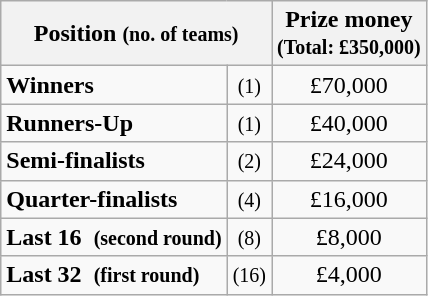<table class="wikitable">
<tr>
<th colspan=2>Position <small>(no. of teams)</small></th>
<th>Prize money<br><small>(Total: £350,000)</small></th>
</tr>
<tr>
<td><strong>Winners</strong></td>
<td align=center><small>(1)</small></td>
<td align=center>£70,000</td>
</tr>
<tr>
<td><strong>Runners-Up</strong></td>
<td align=center><small>(1)</small></td>
<td align=center>£40,000</td>
</tr>
<tr>
<td><strong>Semi-finalists</strong></td>
<td align=center><small>(2)</small></td>
<td align=center>£24,000</td>
</tr>
<tr>
<td><strong>Quarter-finalists</strong></td>
<td align=center><small>(4)</small></td>
<td align=center>£16,000</td>
</tr>
<tr>
<td><strong>Last 16  <small>(second round)</small></strong></td>
<td align=center><small>(8)</small></td>
<td align=center>£8,000</td>
</tr>
<tr>
<td><strong>Last 32  <small>(first round)</small></strong></td>
<td align=center><small>(16)</small></td>
<td align=center>£4,000</td>
</tr>
</table>
